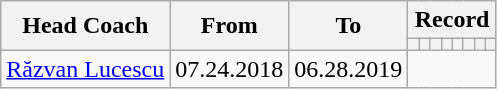<table class="wikitable" style="text-align: left">
<tr>
<th rowspan=2>Head Coach</th>
<th rowspan=2>From</th>
<th rowspan=2>To</th>
<th colspan=8>Record</th>
</tr>
<tr>
<th></th>
<th></th>
<th></th>
<th></th>
<th></th>
<th></th>
<th></th>
<th></th>
</tr>
<tr>
<td> <a href='#'>Răzvan Lucescu</a></td>
<td>07.24.2018</td>
<td>06.28.2019<br></td>
</tr>
</table>
